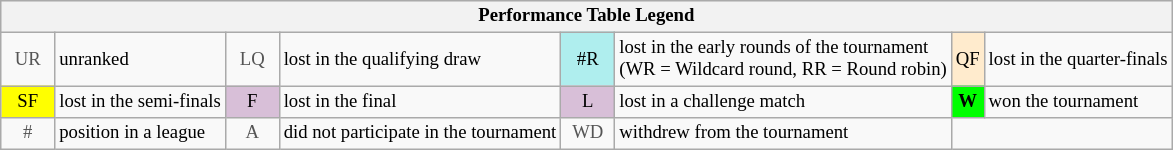<table class="wikitable" style="font-size:78%;">
<tr bgcolor="#efefef">
<th colspan="8">Performance Table Legend</th>
</tr>
<tr>
<td align="center" style="color:#555555;" width="30">UR</td>
<td>unranked</td>
<td align="center" style="color:#555555;" width="30">LQ</td>
<td>lost in the qualifying draw</td>
<td align="center" style="background:#afeeee;">#R</td>
<td>lost in the early rounds of the tournament<br>(WR = Wildcard round, RR = Round robin)</td>
<td align="center" style="background:#ffebcd;">QF</td>
<td>lost in the quarter-finals</td>
</tr>
<tr>
<td align="center" style="background:yellow;">SF</td>
<td>lost in the semi-finals</td>
<td align="center" style="background:#D8BFD8;">F</td>
<td>lost in the final</td>
<td align="center" style="background:#D8BFD8;">L</td>
<td>lost in a challenge match</td>
<td align="center" style="background:#00ff00;"><strong>W</strong></td>
<td>won the tournament</td>
</tr>
<tr>
<td align="center" style="color:#555555;" width="30">#</td>
<td>position in a league</td>
<td align="center" style="color:#555555;" width="30">A</td>
<td>did not participate in the tournament</td>
<td align="center" style="color:#555555;" width="30">WD</td>
<td>withdrew from the tournament</td>
</tr>
</table>
